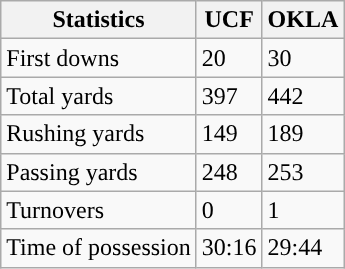<table class="wikitable" style="float: left;">
<tr>
<th>Statistics</th>
<th>UCF</th>
<th>OKLA</th>
</tr>
<tr>
<td>First downs</td>
<td>20</td>
<td>30</td>
</tr>
<tr>
<td>Total yards</td>
<td>397</td>
<td>442</td>
</tr>
<tr>
<td>Rushing yards</td>
<td>149</td>
<td>189</td>
</tr>
<tr>
<td>Passing yards</td>
<td>248</td>
<td>253</td>
</tr>
<tr>
<td>Turnovers</td>
<td>0</td>
<td>1</td>
</tr>
<tr>
<td>Time of possession</td>
<td>30:16</td>
<td>29:44</td>
</tr>
</table>
